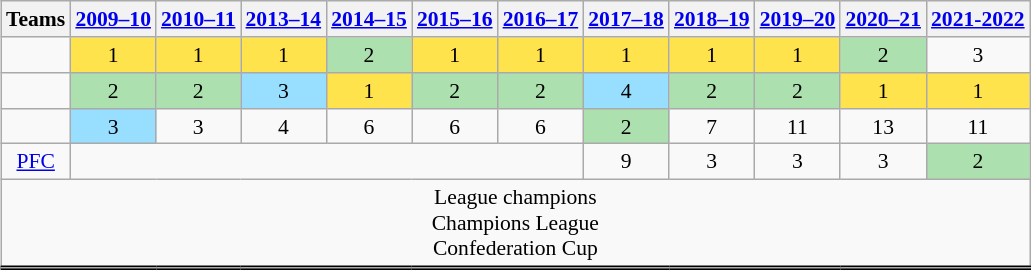<table class="wikitable sortable" style="text-align:center;font-size:90%;float:right;margin-left:1em;clear:right">
<tr>
<th>Teams</th>
<th><a href='#'>2009–10</a></th>
<th><a href='#'>2010–11</a></th>
<th><a href='#'>2013–14</a></th>
<th><a href='#'>2014–15</a></th>
<th><a href='#'>2015–16</a></th>
<th><a href='#'>2016–17</a></th>
<th><a href='#'>2017–18</a></th>
<th><a href='#'>2018–19</a></th>
<th><a href='#'>2019–20</a></th>
<th><a href='#'>2020–21</a></th>
<th><a href='#'>2021-2022</a></th>
</tr>
<tr>
<td></td>
<td style="background: #ffe34d;">1</td>
<td style="background: #ffe34d;">1</td>
<td style="background: #ffe34d;">1</td>
<td style="background: #ACE1AF;">2</td>
<td style="background: #ffe34d;">1</td>
<td style="background: #ffe34d;">1</td>
<td style="background: #ffe34d;">1</td>
<td style="background: #ffe34d;">1</td>
<td style="background: #ffe34d;">1</td>
<td style="background: #ACE1AF;">2</td>
<td>3</td>
</tr>
<tr>
<td></td>
<td style="background: #ACE1AF;">2</td>
<td style="background: #ACE1AF;">2</td>
<td style="background: #97DEFF;">3</td>
<td style="background: #ffe34d;">1</td>
<td style="background: #ACE1AF;">2</td>
<td style="background: #ACE1AF;">2</td>
<td style="background: #97DEFF;">4</td>
<td style="background: #ACE1AF;">2</td>
<td style="background: #ACE1AF;">2</td>
<td style="background: #ffe34d;">1</td>
<td style="background: #ffe34d;">1</td>
</tr>
<tr>
<td></td>
<td style="background: #97DEFF;">3</td>
<td>3</td>
<td>4</td>
<td>6</td>
<td>6</td>
<td>6</td>
<td style="background: #ACE1AF;">2</td>
<td>7</td>
<td>11</td>
<td>13</td>
<td>11</td>
</tr>
<tr>
<td><a href='#'>PFC</a></td>
<td colspan="6"></td>
<td>9</td>
<td>3</td>
<td>3</td>
<td>3</td>
<td style="background: #ACE1AF;">2</td>
</tr>
<tr class="sortbottom">
<td colspan="31"> League champions<br> Champions League <br> Confederation Cup</td>
</tr>
<tr style="border-top:3px solid black" class="sortbottom">
</tr>
</table>
